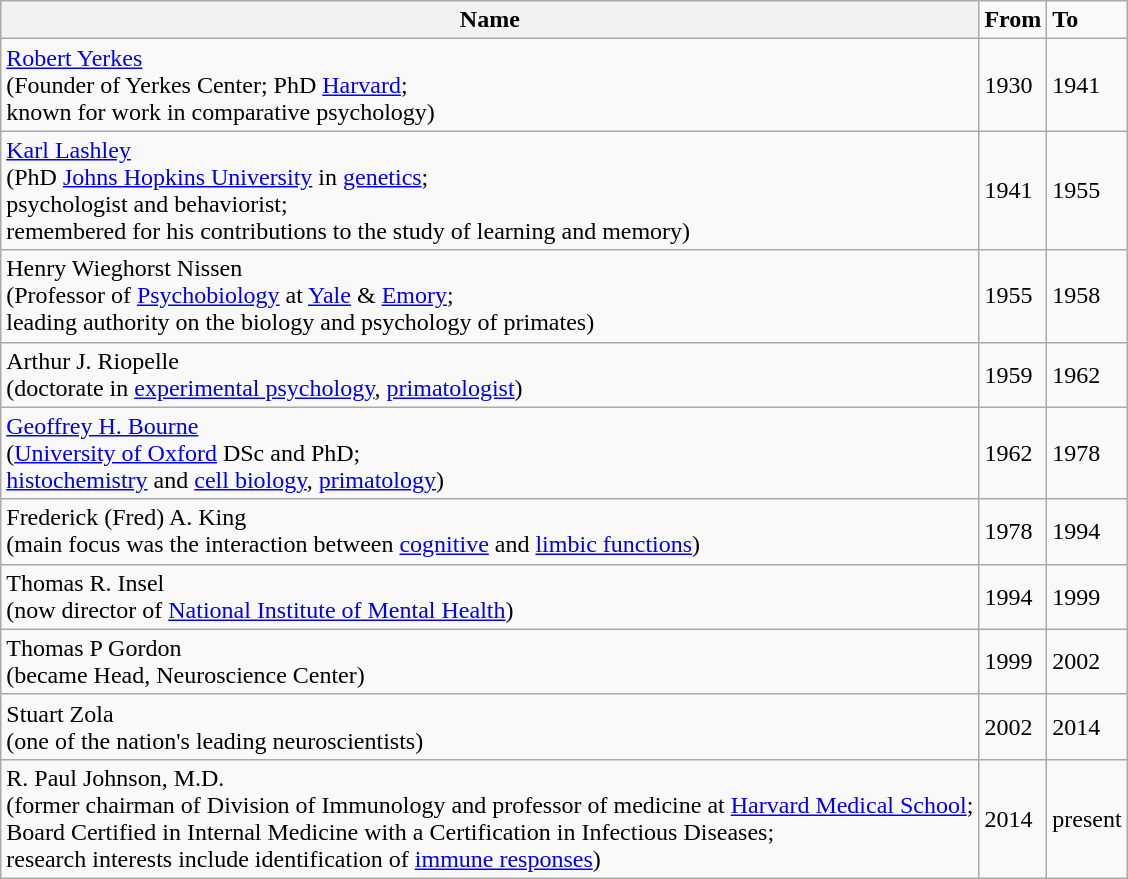<table class=wikitable>
<tr>
<th><strong>Name</strong></th>
<td><strong>From</strong></td>
<td><strong>To</strong></td>
</tr>
<tr>
<td><a href='#'>Robert Yerkes</a> <br> (Founder of Yerkes Center; PhD <a href='#'>Harvard</a>;<br>  known for work in comparative psychology)</td>
<td>1930</td>
<td>1941</td>
</tr>
<tr>
<td><a href='#'>Karl Lashley</a> <br> (PhD <a href='#'>Johns Hopkins University</a> in <a href='#'>genetics</a>; <br>  psychologist and behaviorist; <br>  remembered for his contributions to the study of learning and memory)</td>
<td>1941</td>
<td>1955</td>
</tr>
<tr>
<td>Henry Wieghorst Nissen <br> (Professor of <a href='#'>Psychobiology</a> at <a href='#'>Yale</a> & <a href='#'>Emory</a>; <br> leading authority on the biology and psychology of primates)</td>
<td>1955</td>
<td>1958</td>
</tr>
<tr>
<td>Arthur J. Riopelle <br> (doctorate in <a href='#'>experimental psychology</a>, <a href='#'>primatologist</a>)</td>
<td>1959</td>
<td>1962</td>
</tr>
<tr>
<td><a href='#'>Geoffrey H. Bourne</a> <br> (<a href='#'>University of Oxford</a> DSc and PhD; <br> <a href='#'>histochemistry</a> and <a href='#'>cell biology</a>, <a href='#'>primatology</a>)</td>
<td>1962</td>
<td>1978</td>
</tr>
<tr>
<td>Frederick (Fred) A. King <br> (main focus was the interaction between <a href='#'>cognitive</a> and <a href='#'>limbic functions</a>)</td>
<td>1978</td>
<td>1994</td>
</tr>
<tr>
<td>Thomas R. Insel <br>  (now director of <a href='#'>National Institute of Mental Health</a>)</td>
<td>1994</td>
<td>1999</td>
</tr>
<tr>
<td>Thomas P Gordon <br> (became Head, Neuroscience Center)</td>
<td>1999</td>
<td>2002</td>
</tr>
<tr>
<td>Stuart Zola <br> (one of the nation's leading neuroscientists)</td>
<td>2002</td>
<td>2014</td>
</tr>
<tr>
<td>R. Paul Johnson, M.D. <br> (former chairman of Division of Immunology and professor of medicine at <a href='#'>Harvard Medical School</a>; <br> Board Certified in Internal Medicine with a Certification in Infectious Diseases; <br> research interests include identification of <a href='#'>immune responses</a>)</td>
<td>2014</td>
<td>present</td>
</tr>
</table>
